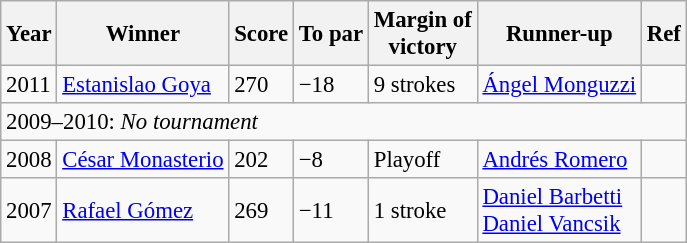<table class=wikitable style="font-size:95%">
<tr>
<th>Year</th>
<th>Winner</th>
<th>Score</th>
<th>To par</th>
<th>Margin of<br>victory</th>
<th>Runner-up</th>
<th>Ref</th>
</tr>
<tr>
<td>2011</td>
<td> <a href='#'>Estanislao Goya</a></td>
<td>270</td>
<td>−18</td>
<td>9 strokes</td>
<td> <a href='#'>Ángel Monguzzi</a></td>
<td></td>
</tr>
<tr>
<td colspan=7>2009–2010: <em>No tournament</em></td>
</tr>
<tr>
<td>2008</td>
<td> <a href='#'>César Monasterio</a></td>
<td>202</td>
<td>−8</td>
<td>Playoff</td>
<td> <a href='#'>Andrés Romero</a></td>
<td></td>
</tr>
<tr>
<td>2007</td>
<td> <a href='#'>Rafael Gómez</a></td>
<td>269</td>
<td>−11</td>
<td>1 stroke</td>
<td> <a href='#'>Daniel Barbetti</a><br> <a href='#'>Daniel Vancsik</a></td>
<td></td>
</tr>
</table>
